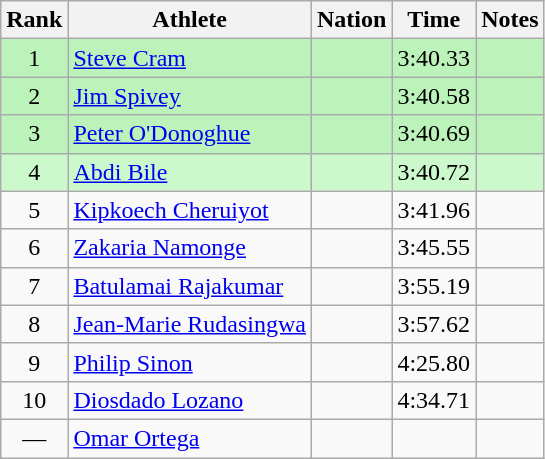<table class="wikitable sortable" style="text-align:center">
<tr>
<th>Rank</th>
<th>Athlete</th>
<th>Nation</th>
<th>Time</th>
<th>Notes</th>
</tr>
<tr style="background:#bbf3bb;">
<td>1</td>
<td align=left><a href='#'>Steve Cram</a></td>
<td align=left></td>
<td>3:40.33</td>
<td></td>
</tr>
<tr style="background:#bbf3bb;">
<td>2</td>
<td align=left><a href='#'>Jim Spivey</a></td>
<td align=left></td>
<td>3:40.58</td>
<td></td>
</tr>
<tr style="background:#bbf3bb;">
<td>3</td>
<td align=left><a href='#'>Peter O'Donoghue</a></td>
<td align=left></td>
<td>3:40.69</td>
<td></td>
</tr>
<tr style="background:#ccf9cc;">
<td>4</td>
<td align=left><a href='#'>Abdi Bile</a></td>
<td align=left></td>
<td>3:40.72</td>
<td></td>
</tr>
<tr>
<td>5</td>
<td align=left><a href='#'>Kipkoech Cheruiyot</a></td>
<td align=left></td>
<td>3:41.96</td>
<td></td>
</tr>
<tr>
<td>6</td>
<td align=left><a href='#'>Zakaria Namonge</a></td>
<td align=left></td>
<td>3:45.55</td>
<td></td>
</tr>
<tr>
<td>7</td>
<td align=left><a href='#'>Batulamai Rajakumar</a></td>
<td align=left></td>
<td>3:55.19</td>
<td></td>
</tr>
<tr>
<td>8</td>
<td align=left><a href='#'>Jean-Marie Rudasingwa</a></td>
<td align=left></td>
<td>3:57.62</td>
<td></td>
</tr>
<tr>
<td>9</td>
<td align=left><a href='#'>Philip Sinon</a></td>
<td align=left></td>
<td>4:25.80</td>
<td></td>
</tr>
<tr>
<td>10</td>
<td align=left><a href='#'>Diosdado Lozano</a></td>
<td align=left></td>
<td>4:34.71</td>
<td></td>
</tr>
<tr>
<td data-sort-value=11>—</td>
<td align=left><a href='#'>Omar Ortega</a></td>
<td align=left></td>
<td></td>
<td></td>
</tr>
</table>
